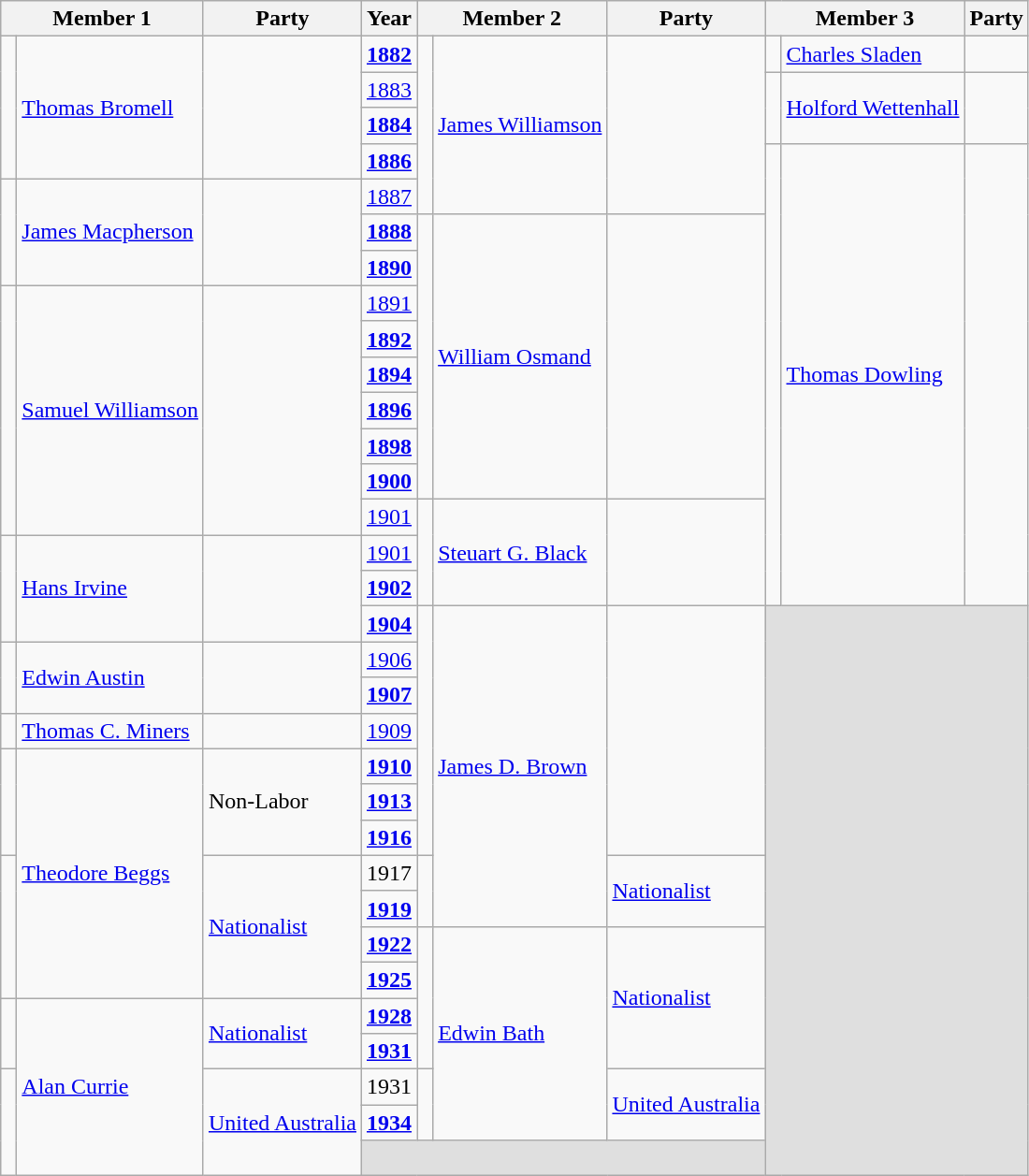<table class="wikitable">
<tr>
<th colspan=2>Member 1</th>
<th>Party</th>
<th>Year</th>
<th colspan=2>Member 2</th>
<th>Party</th>
<th colspan=2>Member 3</th>
<th>Party</th>
</tr>
<tr>
<td rowspan=4 > </td>
<td rowspan=4><a href='#'>Thomas Bromell</a></td>
<td rowspan=4> </td>
<td><strong><a href='#'>1882</a></strong></td>
<td rowspan=5 > </td>
<td rowspan=5><a href='#'>James Williamson</a></td>
<td rowspan=5> </td>
<td> </td>
<td><a href='#'>Charles Sladen</a></td>
<td> </td>
</tr>
<tr>
<td><a href='#'>1883</a></td>
<td rowspan=2 > </td>
<td rowspan=2><a href='#'>Holford Wettenhall</a></td>
<td rowspan=2> </td>
</tr>
<tr>
<td><strong><a href='#'>1884</a></strong></td>
</tr>
<tr>
<td><strong><a href='#'>1886</a></strong></td>
<td rowspan=13 > </td>
<td rowspan=13><a href='#'>Thomas Dowling</a></td>
<td rowspan=13> </td>
</tr>
<tr>
<td rowspan=3 > </td>
<td rowspan=3><a href='#'>James Macpherson</a></td>
<td rowspan=3> </td>
<td><a href='#'>1887</a></td>
</tr>
<tr>
<td><strong><a href='#'>1888</a></strong></td>
<td rowspan=8 > </td>
<td rowspan=8><a href='#'>William Osmand</a></td>
<td rowspan=8> </td>
</tr>
<tr>
<td><strong><a href='#'>1890</a></strong></td>
</tr>
<tr>
<td rowspan=7 > </td>
<td rowspan=7><a href='#'>Samuel Williamson</a></td>
<td rowspan=7> </td>
<td><a href='#'>1891</a></td>
</tr>
<tr>
<td><strong><a href='#'>1892</a></strong></td>
</tr>
<tr>
<td><strong><a href='#'>1894</a></strong></td>
</tr>
<tr>
<td><strong><a href='#'>1896</a></strong></td>
</tr>
<tr>
<td><strong><a href='#'>1898</a></strong></td>
</tr>
<tr>
<td><strong><a href='#'>1900</a></strong></td>
</tr>
<tr>
<td><a href='#'>1901</a></td>
<td rowspan=3 > </td>
<td rowspan=3><a href='#'>Steuart G. Black</a></td>
<td rowspan=3> </td>
</tr>
<tr>
<td rowspan=3 > </td>
<td rowspan=3><a href='#'>Hans Irvine</a></td>
<td rowspan=3> </td>
<td><a href='#'>1901</a></td>
</tr>
<tr>
<td><strong><a href='#'>1902</a></strong></td>
</tr>
<tr>
<td><strong><a href='#'>1904</a></strong></td>
<td rowspan=7 > </td>
<td rowspan=9><a href='#'>James D. Brown</a></td>
<td rowspan=7> </td>
<td rowspan=16 colspan=3  bgcolor=#DFDFDF> </td>
</tr>
<tr>
<td rowspan=2 > </td>
<td rowspan=2><a href='#'>Edwin Austin</a></td>
<td rowspan=2> </td>
<td><a href='#'>1906</a></td>
</tr>
<tr>
<td><strong><a href='#'>1907</a></strong></td>
</tr>
<tr>
<td> </td>
<td><a href='#'>Thomas C. Miners</a></td>
<td> </td>
<td><a href='#'>1909</a></td>
</tr>
<tr>
<td rowspan=3 > </td>
<td rowspan=7><a href='#'>Theodore Beggs</a></td>
<td rowspan=3>Non-Labor</td>
<td><strong><a href='#'>1910</a></strong></td>
</tr>
<tr>
<td><strong><a href='#'>1913</a></strong></td>
</tr>
<tr>
<td><strong><a href='#'>1916</a></strong></td>
</tr>
<tr>
<td rowspan=4 > </td>
<td rowspan=4><a href='#'>Nationalist</a></td>
<td>1917</td>
<td rowspan=2 > </td>
<td rowspan=2><a href='#'>Nationalist</a></td>
</tr>
<tr>
<td><strong><a href='#'>1919</a></strong></td>
</tr>
<tr>
<td><strong><a href='#'>1922</a></strong></td>
<td rowspan=4 > </td>
<td rowspan=6><a href='#'>Edwin Bath</a></td>
<td rowspan=4><a href='#'>Nationalist</a></td>
</tr>
<tr>
<td><strong><a href='#'>1925</a></strong></td>
</tr>
<tr>
<td rowspan=2 > </td>
<td rowspan=5><a href='#'>Alan Currie</a></td>
<td rowspan=2><a href='#'>Nationalist</a></td>
<td><strong><a href='#'>1928</a></strong></td>
</tr>
<tr>
<td><strong><a href='#'>1931</a></strong></td>
</tr>
<tr>
<td rowspan=3 > </td>
<td rowspan=3><a href='#'>United Australia</a></td>
<td>1931</td>
<td rowspan=2 > </td>
<td rowspan=2><a href='#'>United Australia</a></td>
</tr>
<tr>
<td><strong><a href='#'>1934</a></strong></td>
</tr>
<tr>
<td colspan=4  bgcolor=#DFDFDF> </td>
</tr>
</table>
